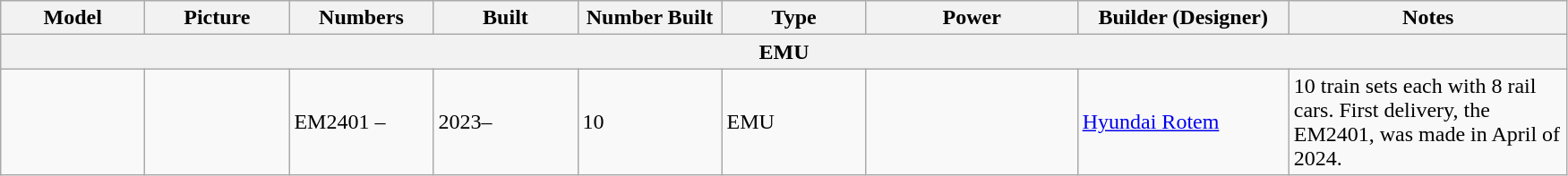<table class="wikitable">
<tr>
<th width="100">Model</th>
<th width="100">Picture</th>
<th width="100">Numbers</th>
<th width="100">Built</th>
<th width="100">Number Built</th>
<th width="100">Type</th>
<th width="150">Power</th>
<th width="150">Builder (Designer)</th>
<th width="200">Notes</th>
</tr>
<tr>
<th colspan="9">EMU</th>
</tr>
<tr>
<td></td>
<td></td>
<td>EM2401 –</td>
<td>2023–</td>
<td>10</td>
<td>EMU</td>
<td></td>
<td><a href='#'>Hyundai Rotem</a></td>
<td>10 train sets each with 8 rail cars. First delivery, the EM2401, was made in April of 2024.</td>
</tr>
</table>
